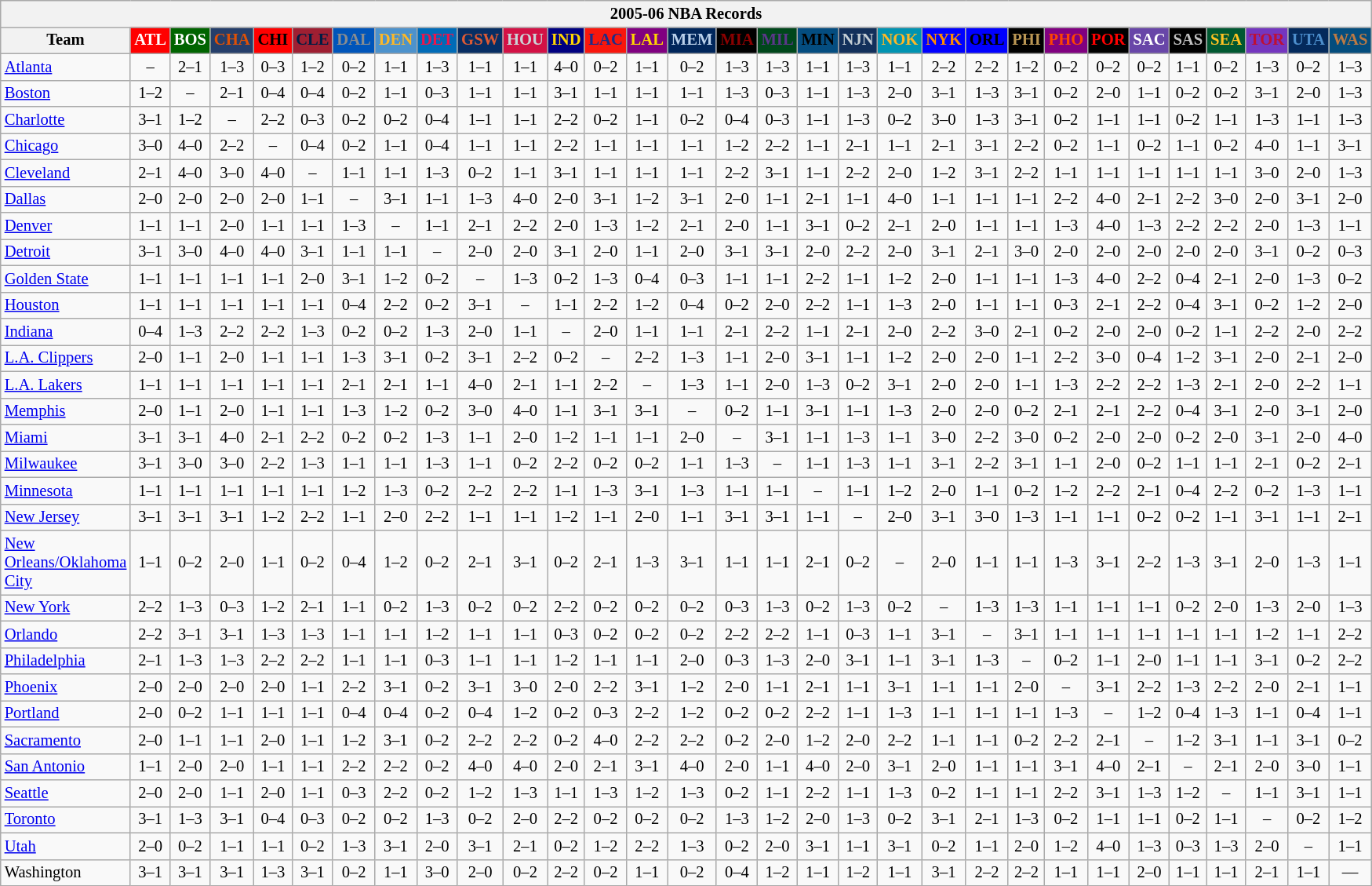<table class="wikitable" style="font-size:86%; text-align:center;">
<tr>
<th colspan=31>2005-06 NBA Records</th>
</tr>
<tr>
<th width=100>Team</th>
<th style="background:#FF0000;color:#FFFFFF;width=35">ATL</th>
<th style="background:#006400;color:#FFFFFF;width=35">BOS</th>
<th style="background:#253E6A;color:#DF5106;width=35">CHA</th>
<th style="background:#FF0000;color:#000000;width=35">CHI</th>
<th style="background:#9F1F32;color:#001D43;width=35">CLE</th>
<th style="background:#0055BA;color:#898D8F;width=35">DAL</th>
<th style="background:#4C92CC;color:#FDB827;width=35">DEN</th>
<th style="background:#006BB7;color:#ED164B;width=35">DET</th>
<th style="background:#072E63;color:#DC5A34;width=35">GSW</th>
<th style="background:#D31145;color:#CBD4D8;width=35">HOU</th>
<th style="background:#000080;color:#FFD700;width=35">IND</th>
<th style="background:#F9160D;color:#1A2E8B;width=35">LAC</th>
<th style="background:#800080;color:#FFD700;width=35">LAL</th>
<th style="background:#00265B;color:#BAD1EB;width=35">MEM</th>
<th style="background:#000000;color:#8B0000;width=35">MIA</th>
<th style="background:#00471B;color:#5C378A;width=35">MIL</th>
<th style="background:#044D80;color:#000000;width=35">MIN</th>
<th style="background:#12305B;color:#C4CED4;width=35">NJN</th>
<th style="background:#0093B1;color:#FDB827;width=35">NOK</th>
<th style="background:#0000FF;color:#FF8C00;width=35">NYK</th>
<th style="background:#0000FF;color:#000000;width=35">ORL</th>
<th style="background:#000000;color:#BB9754;width=35">PHI</th>
<th style="background:#800080;color:#FF4500;width=35">PHO</th>
<th style="background:#000000;color:#FF0000;width=35">POR</th>
<th style="background:#6846A8;color:#FFFFFF;width=35">SAC</th>
<th style="background:#000000;color:#C0C0C0;width=35">SAS</th>
<th style="background:#005831;color:#FFC322;width=35">SEA</th>
<th style="background:#7436BF;color:#BE0F34;width=35">TOR</th>
<th style="background:#042A5C;color:#4C8ECC;width=35">UTA</th>
<th style="background:#044D7D;color:#BC7A44;width=35">WAS</th>
</tr>
<tr>
<td style="text-align:left;"><a href='#'>Atlanta</a></td>
<td>–</td>
<td>2–1</td>
<td>1–3</td>
<td>0–3</td>
<td>1–2</td>
<td>0–2</td>
<td>1–1</td>
<td>1–3</td>
<td>1–1</td>
<td>1–1</td>
<td>4–0</td>
<td>0–2</td>
<td>1–1</td>
<td>0–2</td>
<td>1–3</td>
<td>1–3</td>
<td>1–1</td>
<td>1–3</td>
<td>1–1</td>
<td>2–2</td>
<td>2–2</td>
<td>1–2</td>
<td>0–2</td>
<td>0–2</td>
<td>0–2</td>
<td>1–1</td>
<td>0–2</td>
<td>1–3</td>
<td>0–2</td>
<td>1–3</td>
</tr>
<tr>
<td style="text-align:left;"><a href='#'>Boston</a></td>
<td>1–2</td>
<td>–</td>
<td>2–1</td>
<td>0–4</td>
<td>0–4</td>
<td>0–2</td>
<td>1–1</td>
<td>0–3</td>
<td>1–1</td>
<td>1–1</td>
<td>3–1</td>
<td>1–1</td>
<td>1–1</td>
<td>1–1</td>
<td>1–3</td>
<td>0–3</td>
<td>1–1</td>
<td>1–3</td>
<td>2–0</td>
<td>3–1</td>
<td>1–3</td>
<td>3–1</td>
<td>0–2</td>
<td>2–0</td>
<td>1–1</td>
<td>0–2</td>
<td>0–2</td>
<td>3–1</td>
<td>2–0</td>
<td>1–3</td>
</tr>
<tr>
<td style="text-align:left;"><a href='#'>Charlotte</a></td>
<td>3–1</td>
<td>1–2</td>
<td>–</td>
<td>2–2</td>
<td>0–3</td>
<td>0–2</td>
<td>0–2</td>
<td>0–4</td>
<td>1–1</td>
<td>1–1</td>
<td>2–2</td>
<td>0–2</td>
<td>1–1</td>
<td>0–2</td>
<td>0–4</td>
<td>0–3</td>
<td>1–1</td>
<td>1–3</td>
<td>0–2</td>
<td>3–0</td>
<td>1–3</td>
<td>3–1</td>
<td>0–2</td>
<td>1–1</td>
<td>1–1</td>
<td>0–2</td>
<td>1–1</td>
<td>1–3</td>
<td>1–1</td>
<td>1–3</td>
</tr>
<tr>
<td style="text-align:left;"><a href='#'>Chicago</a></td>
<td>3–0</td>
<td>4–0</td>
<td>2–2</td>
<td>–</td>
<td>0–4</td>
<td>0–2</td>
<td>1–1</td>
<td>0–4</td>
<td>1–1</td>
<td>1–1</td>
<td>2–2</td>
<td>1–1</td>
<td>1–1</td>
<td>1–1</td>
<td>1–2</td>
<td>2–2</td>
<td>1–1</td>
<td>2–1</td>
<td>1–1</td>
<td>2–1</td>
<td>3–1</td>
<td>2–2</td>
<td>0–2</td>
<td>1–1</td>
<td>0–2</td>
<td>1–1</td>
<td>0–2</td>
<td>4–0</td>
<td>1–1</td>
<td>3–1</td>
</tr>
<tr>
<td style="text-align:left;"><a href='#'>Cleveland</a></td>
<td>2–1</td>
<td>4–0</td>
<td>3–0</td>
<td>4–0</td>
<td>–</td>
<td>1–1</td>
<td>1–1</td>
<td>1–3</td>
<td>0–2</td>
<td>1–1</td>
<td>3–1</td>
<td>1–1</td>
<td>1–1</td>
<td>1–1</td>
<td>2–2</td>
<td>3–1</td>
<td>1–1</td>
<td>2–2</td>
<td>2–0</td>
<td>1–2</td>
<td>3–1</td>
<td>2–2</td>
<td>1–1</td>
<td>1–1</td>
<td>1–1</td>
<td>1–1</td>
<td>1–1</td>
<td>3–0</td>
<td>2–0</td>
<td>1–3</td>
</tr>
<tr>
<td style="text-align:left;"><a href='#'>Dallas</a></td>
<td>2–0</td>
<td>2–0</td>
<td>2–0</td>
<td>2–0</td>
<td>1–1</td>
<td>–</td>
<td>3–1</td>
<td>1–1</td>
<td>1–3</td>
<td>4–0</td>
<td>2–0</td>
<td>3–1</td>
<td>1–2</td>
<td>3–1</td>
<td>2–0</td>
<td>1–1</td>
<td>2–1</td>
<td>1–1</td>
<td>4–0</td>
<td>1–1</td>
<td>1–1</td>
<td>1–1</td>
<td>2–2</td>
<td>4–0</td>
<td>2–1</td>
<td>2–2</td>
<td>3–0</td>
<td>2–0</td>
<td>3–1</td>
<td>2–0</td>
</tr>
<tr>
<td style="text-align:left;"><a href='#'>Denver</a></td>
<td>1–1</td>
<td>1–1</td>
<td>2–0</td>
<td>1–1</td>
<td>1–1</td>
<td>1–3</td>
<td>–</td>
<td>1–1</td>
<td>2–1</td>
<td>2–2</td>
<td>2–0</td>
<td>1–3</td>
<td>1–2</td>
<td>2–1</td>
<td>2–0</td>
<td>1–1</td>
<td>3–1</td>
<td>0–2</td>
<td>2–1</td>
<td>2–0</td>
<td>1–1</td>
<td>1–1</td>
<td>1–3</td>
<td>4–0</td>
<td>1–3</td>
<td>2–2</td>
<td>2–2</td>
<td>2–0</td>
<td>1–3</td>
<td>1–1</td>
</tr>
<tr>
<td style="text-align:left;"><a href='#'>Detroit</a></td>
<td>3–1</td>
<td>3–0</td>
<td>4–0</td>
<td>4–0</td>
<td>3–1</td>
<td>1–1</td>
<td>1–1</td>
<td>–</td>
<td>2–0</td>
<td>2–0</td>
<td>3–1</td>
<td>2–0</td>
<td>1–1</td>
<td>2–0</td>
<td>3–1</td>
<td>3–1</td>
<td>2–0</td>
<td>2–2</td>
<td>2–0</td>
<td>3–1</td>
<td>2–1</td>
<td>3–0</td>
<td>2–0</td>
<td>2–0</td>
<td>2–0</td>
<td>2–0</td>
<td>2–0</td>
<td>3–1</td>
<td>0–2</td>
<td>0–3</td>
</tr>
<tr>
<td style="text-align:left;"><a href='#'>Golden State</a></td>
<td>1–1</td>
<td>1–1</td>
<td>1–1</td>
<td>1–1</td>
<td>2–0</td>
<td>3–1</td>
<td>1–2</td>
<td>0–2</td>
<td>–</td>
<td>1–3</td>
<td>0–2</td>
<td>1–3</td>
<td>0–4</td>
<td>0–3</td>
<td>1–1</td>
<td>1–1</td>
<td>2–2</td>
<td>1–1</td>
<td>1–2</td>
<td>2–0</td>
<td>1–1</td>
<td>1–1</td>
<td>1–3</td>
<td>4–0</td>
<td>2–2</td>
<td>0–4</td>
<td>2–1</td>
<td>2–0</td>
<td>1–3</td>
<td>0–2</td>
</tr>
<tr>
<td style="text-align:left;"><a href='#'>Houston</a></td>
<td>1–1</td>
<td>1–1</td>
<td>1–1</td>
<td>1–1</td>
<td>1–1</td>
<td>0–4</td>
<td>2–2</td>
<td>0–2</td>
<td>3–1</td>
<td>–</td>
<td>1–1</td>
<td>2–2</td>
<td>1–2</td>
<td>0–4</td>
<td>0–2</td>
<td>2–0</td>
<td>2–2</td>
<td>1–1</td>
<td>1–3</td>
<td>2–0</td>
<td>1–1</td>
<td>1–1</td>
<td>0–3</td>
<td>2–1</td>
<td>2–2</td>
<td>0–4</td>
<td>3–1</td>
<td>0–2</td>
<td>1–2</td>
<td>2–0</td>
</tr>
<tr>
<td style="text-align:left;"><a href='#'>Indiana</a></td>
<td>0–4</td>
<td>1–3</td>
<td>2–2</td>
<td>2–2</td>
<td>1–3</td>
<td>0–2</td>
<td>0–2</td>
<td>1–3</td>
<td>2–0</td>
<td>1–1</td>
<td>–</td>
<td>2–0</td>
<td>1–1</td>
<td>1–1</td>
<td>2–1</td>
<td>2–2</td>
<td>1–1</td>
<td>2–1</td>
<td>2–0</td>
<td>2–2</td>
<td>3–0</td>
<td>2–1</td>
<td>0–2</td>
<td>2–0</td>
<td>2–0</td>
<td>0–2</td>
<td>1–1</td>
<td>2–2</td>
<td>2–0</td>
<td>2–2</td>
</tr>
<tr>
<td style="text-align:left;"><a href='#'>L.A. Clippers</a></td>
<td>2–0</td>
<td>1–1</td>
<td>2–0</td>
<td>1–1</td>
<td>1–1</td>
<td>1–3</td>
<td>3–1</td>
<td>0–2</td>
<td>3–1</td>
<td>2–2</td>
<td>0–2</td>
<td>–</td>
<td>2–2</td>
<td>1–3</td>
<td>1–1</td>
<td>2–0</td>
<td>3–1</td>
<td>1–1</td>
<td>1–2</td>
<td>2–0</td>
<td>2–0</td>
<td>1–1</td>
<td>2–2</td>
<td>3–0</td>
<td>0–4</td>
<td>1–2</td>
<td>3–1</td>
<td>2–0</td>
<td>2–1</td>
<td>2–0</td>
</tr>
<tr>
<td style="text-align:left;"><a href='#'>L.A. Lakers</a></td>
<td>1–1</td>
<td>1–1</td>
<td>1–1</td>
<td>1–1</td>
<td>1–1</td>
<td>2–1</td>
<td>2–1</td>
<td>1–1</td>
<td>4–0</td>
<td>2–1</td>
<td>1–1</td>
<td>2–2</td>
<td>–</td>
<td>1–3</td>
<td>1–1</td>
<td>2–0</td>
<td>1–3</td>
<td>0–2</td>
<td>3–1</td>
<td>2–0</td>
<td>2–0</td>
<td>1–1</td>
<td>1–3</td>
<td>2–2</td>
<td>2–2</td>
<td>1–3</td>
<td>2–1</td>
<td>2–0</td>
<td>2–2</td>
<td>1–1</td>
</tr>
<tr>
<td style="text-align:left;"><a href='#'>Memphis</a></td>
<td>2–0</td>
<td>1–1</td>
<td>2–0</td>
<td>1–1</td>
<td>1–1</td>
<td>1–3</td>
<td>1–2</td>
<td>0–2</td>
<td>3–0</td>
<td>4–0</td>
<td>1–1</td>
<td>3–1</td>
<td>3–1</td>
<td>–</td>
<td>0–2</td>
<td>1–1</td>
<td>3–1</td>
<td>1–1</td>
<td>1–3</td>
<td>2–0</td>
<td>2–0</td>
<td>0–2</td>
<td>2–1</td>
<td>2–1</td>
<td>2–2</td>
<td>0–4</td>
<td>3–1</td>
<td>2–0</td>
<td>3–1</td>
<td>2–0</td>
</tr>
<tr>
<td style="text-align:left;"><a href='#'>Miami</a></td>
<td>3–1</td>
<td>3–1</td>
<td>4–0</td>
<td>2–1</td>
<td>2–2</td>
<td>0–2</td>
<td>0–2</td>
<td>1–3</td>
<td>1–1</td>
<td>2–0</td>
<td>1–2</td>
<td>1–1</td>
<td>1–1</td>
<td>2–0</td>
<td>–</td>
<td>3–1</td>
<td>1–1</td>
<td>1–3</td>
<td>1–1</td>
<td>3–0</td>
<td>2–2</td>
<td>3–0</td>
<td>0–2</td>
<td>2–0</td>
<td>2–0</td>
<td>0–2</td>
<td>2–0</td>
<td>3–1</td>
<td>2–0</td>
<td>4–0</td>
</tr>
<tr>
<td style="text-align:left;"><a href='#'>Milwaukee</a></td>
<td>3–1</td>
<td>3–0</td>
<td>3–0</td>
<td>2–2</td>
<td>1–3</td>
<td>1–1</td>
<td>1–1</td>
<td>1–3</td>
<td>1–1</td>
<td>0–2</td>
<td>2–2</td>
<td>0–2</td>
<td>0–2</td>
<td>1–1</td>
<td>1–3</td>
<td>–</td>
<td>1–1</td>
<td>1–3</td>
<td>1–1</td>
<td>3–1</td>
<td>2–2</td>
<td>3–1</td>
<td>1–1</td>
<td>2–0</td>
<td>0–2</td>
<td>1–1</td>
<td>1–1</td>
<td>2–1</td>
<td>0–2</td>
<td>2–1</td>
</tr>
<tr>
<td style="text-align:left;"><a href='#'>Minnesota</a></td>
<td>1–1</td>
<td>1–1</td>
<td>1–1</td>
<td>1–1</td>
<td>1–1</td>
<td>1–2</td>
<td>1–3</td>
<td>0–2</td>
<td>2–2</td>
<td>2–2</td>
<td>1–1</td>
<td>1–3</td>
<td>3–1</td>
<td>1–3</td>
<td>1–1</td>
<td>1–1</td>
<td>–</td>
<td>1–1</td>
<td>1–2</td>
<td>2–0</td>
<td>1–1</td>
<td>0–2</td>
<td>1–2</td>
<td>2–2</td>
<td>2–1</td>
<td>0–4</td>
<td>2–2</td>
<td>0–2</td>
<td>1–3</td>
<td>1–1</td>
</tr>
<tr>
<td style="text-align:left;"><a href='#'>New Jersey</a></td>
<td>3–1</td>
<td>3–1</td>
<td>3–1</td>
<td>1–2</td>
<td>2–2</td>
<td>1–1</td>
<td>2–0</td>
<td>2–2</td>
<td>1–1</td>
<td>1–1</td>
<td>1–2</td>
<td>1–1</td>
<td>2–0</td>
<td>1–1</td>
<td>3–1</td>
<td>3–1</td>
<td>1–1</td>
<td>–</td>
<td>2–0</td>
<td>3–1</td>
<td>3–0</td>
<td>1–3</td>
<td>1–1</td>
<td>1–1</td>
<td>0–2</td>
<td>0–2</td>
<td>1–1</td>
<td>3–1</td>
<td>1–1</td>
<td>2–1</td>
</tr>
<tr>
<td style="text-align:left;"><a href='#'>New Orleans/Oklahoma City</a></td>
<td>1–1</td>
<td>0–2</td>
<td>2–0</td>
<td>1–1</td>
<td>0–2</td>
<td>0–4</td>
<td>1–2</td>
<td>0–2</td>
<td>2–1</td>
<td>3–1</td>
<td>0–2</td>
<td>2–1</td>
<td>1–3</td>
<td>3–1</td>
<td>1–1</td>
<td>1–1</td>
<td>2–1</td>
<td>0–2</td>
<td>–</td>
<td>2–0</td>
<td>1–1</td>
<td>1–1</td>
<td>1–3</td>
<td>3–1</td>
<td>2–2</td>
<td>1–3</td>
<td>3–1</td>
<td>2–0</td>
<td>1–3</td>
<td>1–1</td>
</tr>
<tr>
<td style="text-align:left;"><a href='#'>New York</a></td>
<td>2–2</td>
<td>1–3</td>
<td>0–3</td>
<td>1–2</td>
<td>2–1</td>
<td>1–1</td>
<td>0–2</td>
<td>1–3</td>
<td>0–2</td>
<td>0–2</td>
<td>2–2</td>
<td>0–2</td>
<td>0–2</td>
<td>0–2</td>
<td>0–3</td>
<td>1–3</td>
<td>0–2</td>
<td>1–3</td>
<td>0–2</td>
<td>–</td>
<td>1–3</td>
<td>1–3</td>
<td>1–1</td>
<td>1–1</td>
<td>1–1</td>
<td>0–2</td>
<td>2–0</td>
<td>1–3</td>
<td>2–0</td>
<td>1–3</td>
</tr>
<tr>
<td style="text-align:left;"><a href='#'>Orlando</a></td>
<td>2–2</td>
<td>3–1</td>
<td>3–1</td>
<td>1–3</td>
<td>1–3</td>
<td>1–1</td>
<td>1–1</td>
<td>1–2</td>
<td>1–1</td>
<td>1–1</td>
<td>0–3</td>
<td>0–2</td>
<td>0–2</td>
<td>0–2</td>
<td>2–2</td>
<td>2–2</td>
<td>1–1</td>
<td>0–3</td>
<td>1–1</td>
<td>3–1</td>
<td>–</td>
<td>3–1</td>
<td>1–1</td>
<td>1–1</td>
<td>1–1</td>
<td>1–1</td>
<td>1–1</td>
<td>1–2</td>
<td>1–1</td>
<td>2–2</td>
</tr>
<tr>
<td style="text-align:left;"><a href='#'>Philadelphia</a></td>
<td>2–1</td>
<td>1–3</td>
<td>1–3</td>
<td>2–2</td>
<td>2–2</td>
<td>1–1</td>
<td>1–1</td>
<td>0–3</td>
<td>1–1</td>
<td>1–1</td>
<td>1–2</td>
<td>1–1</td>
<td>1–1</td>
<td>2–0</td>
<td>0–3</td>
<td>1–3</td>
<td>2–0</td>
<td>3–1</td>
<td>1–1</td>
<td>3–1</td>
<td>1–3</td>
<td>–</td>
<td>0–2</td>
<td>1–1</td>
<td>2–0</td>
<td>1–1</td>
<td>1–1</td>
<td>3–1</td>
<td>0–2</td>
<td>2–2</td>
</tr>
<tr>
<td style="text-align:left;"><a href='#'>Phoenix</a></td>
<td>2–0</td>
<td>2–0</td>
<td>2–0</td>
<td>2–0</td>
<td>1–1</td>
<td>2–2</td>
<td>3–1</td>
<td>0–2</td>
<td>3–1</td>
<td>3–0</td>
<td>2–0</td>
<td>2–2</td>
<td>3–1</td>
<td>1–2</td>
<td>2–0</td>
<td>1–1</td>
<td>2–1</td>
<td>1–1</td>
<td>3–1</td>
<td>1–1</td>
<td>1–1</td>
<td>2–0</td>
<td>–</td>
<td>3–1</td>
<td>2–2</td>
<td>1–3</td>
<td>2–2</td>
<td>2–0</td>
<td>2–1</td>
<td>1–1</td>
</tr>
<tr>
<td style="text-align:left;"><a href='#'>Portland</a></td>
<td>2–0</td>
<td>0–2</td>
<td>1–1</td>
<td>1–1</td>
<td>1–1</td>
<td>0–4</td>
<td>0–4</td>
<td>0–2</td>
<td>0–4</td>
<td>1–2</td>
<td>0–2</td>
<td>0–3</td>
<td>2–2</td>
<td>1–2</td>
<td>0–2</td>
<td>0–2</td>
<td>2–2</td>
<td>1–1</td>
<td>1–3</td>
<td>1–1</td>
<td>1–1</td>
<td>1–1</td>
<td>1–3</td>
<td>–</td>
<td>1–2</td>
<td>0–4</td>
<td>1–3</td>
<td>1–1</td>
<td>0–4</td>
<td>1–1</td>
</tr>
<tr>
<td style="text-align:left;"><a href='#'>Sacramento</a></td>
<td>2–0</td>
<td>1–1</td>
<td>1–1</td>
<td>2–0</td>
<td>1–1</td>
<td>1–2</td>
<td>3–1</td>
<td>0–2</td>
<td>2–2</td>
<td>2–2</td>
<td>0–2</td>
<td>4–0</td>
<td>2–2</td>
<td>2–2</td>
<td>0–2</td>
<td>2–0</td>
<td>1–2</td>
<td>2–0</td>
<td>2–2</td>
<td>1–1</td>
<td>1–1</td>
<td>0–2</td>
<td>2–2</td>
<td>2–1</td>
<td>–</td>
<td>1–2</td>
<td>3–1</td>
<td>1–1</td>
<td>3–1</td>
<td>0–2</td>
</tr>
<tr>
<td style="text-align:left;"><a href='#'>San Antonio</a></td>
<td>1–1</td>
<td>2–0</td>
<td>2–0</td>
<td>1–1</td>
<td>1–1</td>
<td>2–2</td>
<td>2–2</td>
<td>0–2</td>
<td>4–0</td>
<td>4–0</td>
<td>2–0</td>
<td>2–1</td>
<td>3–1</td>
<td>4–0</td>
<td>2–0</td>
<td>1–1</td>
<td>4–0</td>
<td>2–0</td>
<td>3–1</td>
<td>2–0</td>
<td>1–1</td>
<td>1–1</td>
<td>3–1</td>
<td>4–0</td>
<td>2–1</td>
<td>–</td>
<td>2–1</td>
<td>2–0</td>
<td>3–0</td>
<td>1–1</td>
</tr>
<tr>
<td style="text-align:left;"><a href='#'>Seattle</a></td>
<td>2–0</td>
<td>2–0</td>
<td>1–1</td>
<td>2–0</td>
<td>1–1</td>
<td>0–3</td>
<td>2–2</td>
<td>0–2</td>
<td>1–2</td>
<td>1–3</td>
<td>1–1</td>
<td>1–3</td>
<td>1–2</td>
<td>1–3</td>
<td>0–2</td>
<td>1–1</td>
<td>2–2</td>
<td>1–1</td>
<td>1–3</td>
<td>0–2</td>
<td>1–1</td>
<td>1–1</td>
<td>2–2</td>
<td>3–1</td>
<td>1–3</td>
<td>1–2</td>
<td>–</td>
<td>1–1</td>
<td>3–1</td>
<td>1–1</td>
</tr>
<tr>
<td style="text-align:left;"><a href='#'>Toronto</a></td>
<td>3–1</td>
<td>1–3</td>
<td>3–1</td>
<td>0–4</td>
<td>0–3</td>
<td>0–2</td>
<td>0–2</td>
<td>1–3</td>
<td>0–2</td>
<td>2–0</td>
<td>2–2</td>
<td>0–2</td>
<td>0–2</td>
<td>0–2</td>
<td>1–3</td>
<td>1–2</td>
<td>2–0</td>
<td>1–3</td>
<td>0–2</td>
<td>3–1</td>
<td>2–1</td>
<td>1–3</td>
<td>0–2</td>
<td>1–1</td>
<td>1–1</td>
<td>0–2</td>
<td>1–1</td>
<td>–</td>
<td>0–2</td>
<td>1–2</td>
</tr>
<tr>
<td style="text-align:left;"><a href='#'>Utah</a></td>
<td>2–0</td>
<td>0–2</td>
<td>1–1</td>
<td>1–1</td>
<td>0–2</td>
<td>1–3</td>
<td>3–1</td>
<td>2–0</td>
<td>3–1</td>
<td>2–1</td>
<td>0–2</td>
<td>1–2</td>
<td>2–2</td>
<td>1–3</td>
<td>0–2</td>
<td>2–0</td>
<td>3–1</td>
<td>1–1</td>
<td>3–1</td>
<td>0–2</td>
<td>1–1</td>
<td>2–0</td>
<td>1–2</td>
<td>4–0</td>
<td>1–3</td>
<td>0–3</td>
<td>1–3</td>
<td>2–0</td>
<td>–</td>
<td>1–1</td>
</tr>
<tr>
<td style="text-align:left;">Washington</td>
<td>3–1</td>
<td>3–1</td>
<td>3–1</td>
<td>1–3</td>
<td>3–1</td>
<td>0–2</td>
<td>1–1</td>
<td>3–0</td>
<td>2–0</td>
<td>0–2</td>
<td>2–2</td>
<td>0–2</td>
<td>1–1</td>
<td>0–2</td>
<td>0–4</td>
<td>1–2</td>
<td>1–1</td>
<td>1–2</td>
<td>1–1</td>
<td>3–1</td>
<td>2–2</td>
<td>2–2</td>
<td>1–1</td>
<td>1–1</td>
<td>2–0</td>
<td>1–1</td>
<td>1–1</td>
<td>2–1</td>
<td>1–1</td>
<td>—</td>
</tr>
</table>
